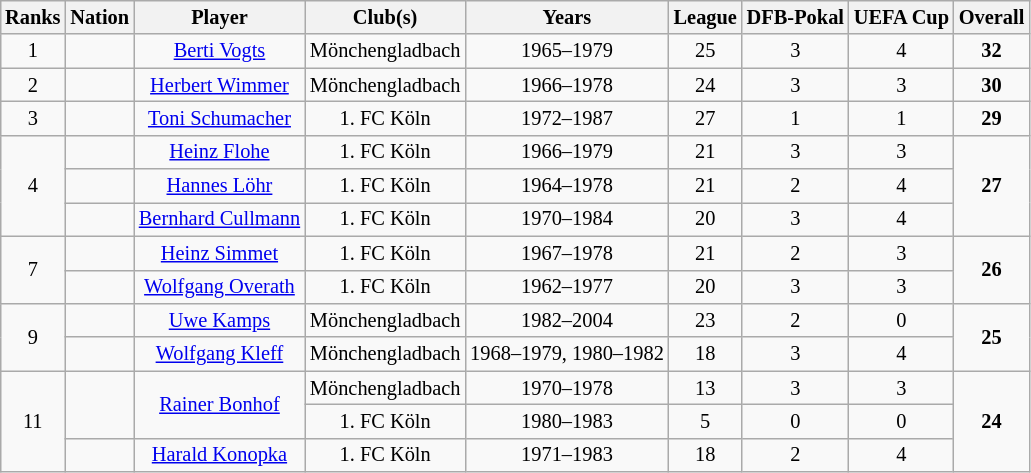<table class="wikitable sortable" style="text-align:center; margin-left:1em; font-size:85%;">
<tr>
<th>Ranks</th>
<th>Nation</th>
<th>Player</th>
<th>Club(s)</th>
<th>Years</th>
<th>League</th>
<th>DFB-Pokal</th>
<th>UEFA Cup</th>
<th>Overall</th>
</tr>
<tr>
<td>1</td>
<td></td>
<td><a href='#'>Berti Vogts</a></td>
<td>Mönchengladbach</td>
<td>1965–1979</td>
<td>25</td>
<td>3</td>
<td>4</td>
<td><strong>32</strong></td>
</tr>
<tr>
<td>2</td>
<td></td>
<td><a href='#'>Herbert Wimmer</a></td>
<td>Mönchengladbach</td>
<td>1966–1978</td>
<td>24</td>
<td>3</td>
<td>3</td>
<td><strong>30</strong></td>
</tr>
<tr>
<td>3</td>
<td></td>
<td><a href='#'>Toni Schumacher</a></td>
<td>1. FC Köln</td>
<td>1972–1987</td>
<td>27</td>
<td>1</td>
<td>1</td>
<td><strong>29</strong></td>
</tr>
<tr>
<td rowspan=3>4</td>
<td></td>
<td><a href='#'>Heinz Flohe</a></td>
<td>1. FC Köln</td>
<td>1966–1979</td>
<td>21</td>
<td>3</td>
<td>3</td>
<td rowspan=3><strong>27</strong></td>
</tr>
<tr>
<td></td>
<td><a href='#'>Hannes Löhr</a></td>
<td>1. FC Köln</td>
<td>1964–1978</td>
<td>21</td>
<td>2</td>
<td>4</td>
</tr>
<tr>
<td></td>
<td><a href='#'>Bernhard Cullmann</a></td>
<td>1. FC Köln</td>
<td>1970–1984</td>
<td>20</td>
<td>3</td>
<td>4</td>
</tr>
<tr>
<td rowspan=2>7</td>
<td></td>
<td><a href='#'>Heinz Simmet</a></td>
<td>1. FC Köln</td>
<td>1967–1978</td>
<td>21</td>
<td>2</td>
<td>3</td>
<td rowspan=2><strong>26</strong></td>
</tr>
<tr>
<td></td>
<td><a href='#'>Wolfgang Overath</a></td>
<td>1. FC Köln</td>
<td>1962–1977</td>
<td>20</td>
<td>3</td>
<td>3</td>
</tr>
<tr>
<td rowspan=2>9</td>
<td></td>
<td><a href='#'>Uwe Kamps</a></td>
<td>Mönchengladbach</td>
<td>1982–2004</td>
<td>23</td>
<td>2</td>
<td>0</td>
<td rowspan=2><strong>25</strong></td>
</tr>
<tr>
<td></td>
<td><a href='#'>Wolfgang Kleff</a></td>
<td>Mönchengladbach</td>
<td>1968–1979, 1980–1982</td>
<td>18</td>
<td>3</td>
<td>4</td>
</tr>
<tr>
<td rowspan=3>11</td>
<td rowspan=2></td>
<td rowspan=2><a href='#'>Rainer Bonhof</a></td>
<td>Mönchengladbach</td>
<td>1970–1978</td>
<td>13</td>
<td>3</td>
<td>3</td>
<td rowspan=3><strong>24</strong></td>
</tr>
<tr>
<td>1. FC Köln</td>
<td>1980–1983</td>
<td>5</td>
<td>0</td>
<td>0</td>
</tr>
<tr>
<td></td>
<td><a href='#'>Harald Konopka</a></td>
<td>1. FC Köln</td>
<td>1971–1983</td>
<td>18</td>
<td>2</td>
<td>4</td>
</tr>
</table>
